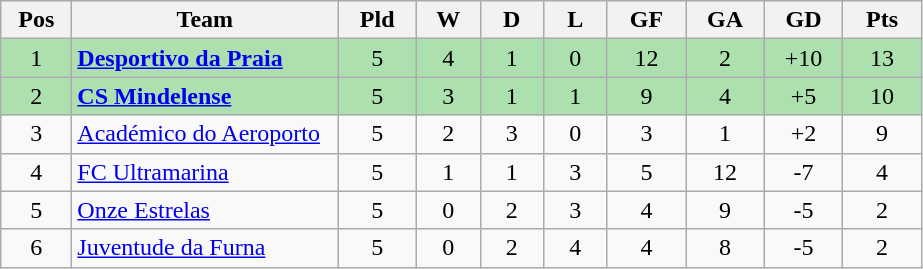<table class="wikitable" style="text-align: center;">
<tr>
<th style="width: 40px;">Pos</th>
<th style="width: 170px;">Team</th>
<th style="width: 45px;">Pld</th>
<th style="width: 35px;">W</th>
<th style="width: 35px;">D</th>
<th style="width: 35px;">L</th>
<th style="width: 45px;">GF</th>
<th style="width: 45px;">GA</th>
<th style="width: 45px;">GD</th>
<th style="width: 45px;">Pts</th>
</tr>
<tr style="background:#ACE1AF;">
<td>1</td>
<td style="text-align: left;"><strong><a href='#'>Desportivo da Praia</a></strong></td>
<td>5</td>
<td>4</td>
<td>1</td>
<td>0</td>
<td>12</td>
<td>2</td>
<td>+10</td>
<td>13</td>
</tr>
<tr style="background:#ACE1AF;">
<td>2</td>
<td style="text-align: left;"><strong><a href='#'>CS Mindelense</a></strong></td>
<td>5</td>
<td>3</td>
<td>1</td>
<td>1</td>
<td>9</td>
<td>4</td>
<td>+5</td>
<td>10</td>
</tr>
<tr>
<td>3</td>
<td style="text-align: left;"><a href='#'>Académico do Aeroporto</a></td>
<td>5</td>
<td>2</td>
<td>3</td>
<td>0</td>
<td>3</td>
<td>1</td>
<td>+2</td>
<td>9</td>
</tr>
<tr>
<td>4</td>
<td style="text-align: left;"><a href='#'>FC Ultramarina</a></td>
<td>5</td>
<td>1</td>
<td>1</td>
<td>3</td>
<td>5</td>
<td>12</td>
<td>-7</td>
<td>4</td>
</tr>
<tr>
<td>5</td>
<td style="text-align: left;"><a href='#'>Onze Estrelas</a></td>
<td>5</td>
<td>0</td>
<td>2</td>
<td>3</td>
<td>4</td>
<td>9</td>
<td>-5</td>
<td>2</td>
</tr>
<tr>
<td>6</td>
<td style="text-align: left;"><a href='#'>Juventude da Furna</a></td>
<td>5</td>
<td>0</td>
<td>2</td>
<td>4</td>
<td>4</td>
<td>8</td>
<td>-5</td>
<td>2</td>
</tr>
</table>
